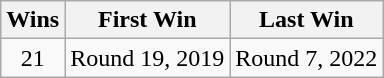<table class="wikitable">
<tr>
<th>Wins</th>
<th>First Win</th>
<th>Last Win</th>
</tr>
<tr>
<td style="text-align:center;">21</td>
<td>Round 19, 2019</td>
<td>Round 7, 2022</td>
</tr>
</table>
